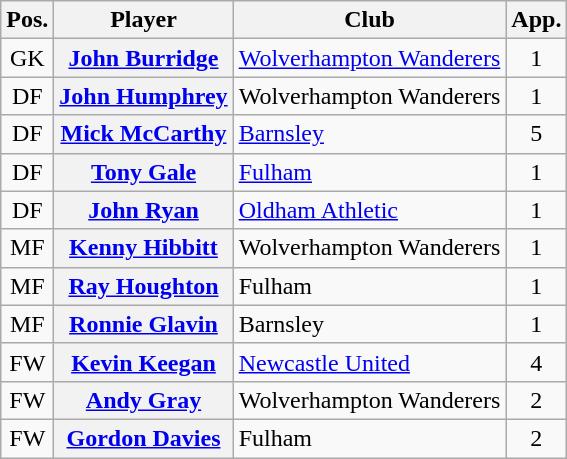<table class="wikitable plainrowheaders" style="text-align: left">
<tr>
<th scope=col>Pos.</th>
<th scope=col>Player</th>
<th scope=col>Club</th>
<th scope=col>App.</th>
</tr>
<tr>
<td style=text-align:center>GK</td>
<th scope=row><a href='#'>John Burridge</a></th>
<td><a href='#'>Wolverhampton Wanderers</a></td>
<td style=text-align:center>1</td>
</tr>
<tr>
<td style=text-align:center>DF</td>
<th scope=row><a href='#'>John Humphrey</a></th>
<td>Wolverhampton Wanderers</td>
<td style=text-align:center>1</td>
</tr>
<tr>
<td style=text-align:center>DF</td>
<th scope=row><a href='#'>Mick McCarthy</a> </th>
<td><a href='#'>Barnsley</a></td>
<td style=text-align:center>5</td>
</tr>
<tr>
<td style=text-align:center>DF</td>
<th scope=row><a href='#'>Tony Gale</a></th>
<td><a href='#'>Fulham</a></td>
<td style=text-align:center>1</td>
</tr>
<tr>
<td style=text-align:center>DF</td>
<th scope=row><a href='#'>John Ryan</a></th>
<td><a href='#'>Oldham Athletic</a></td>
<td style=text-align:center>1</td>
</tr>
<tr>
<td style=text-align:center>MF</td>
<th scope=row><a href='#'>Kenny Hibbitt</a></th>
<td>Wolverhampton Wanderers</td>
<td style=text-align:center>1</td>
</tr>
<tr>
<td style=text-align:center>MF</td>
<th scope=row><a href='#'>Ray Houghton</a></th>
<td>Fulham</td>
<td style=text-align:center>1</td>
</tr>
<tr>
<td style=text-align:center>MF</td>
<th scope=row><a href='#'>Ronnie Glavin</a></th>
<td>Barnsley</td>
<td style=text-align:center>1</td>
</tr>
<tr>
<td style=text-align:center>FW</td>
<th scope=row><a href='#'>Kevin Keegan</a></th>
<td><a href='#'>Newcastle United</a></td>
<td style=text-align:center>4</td>
</tr>
<tr>
<td style=text-align:center>FW</td>
<th scope=row><a href='#'>Andy Gray</a></th>
<td>Wolverhampton Wanderers</td>
<td style=text-align:center>2</td>
</tr>
<tr>
<td style=text-align:center>FW</td>
<th scope=row><a href='#'>Gordon Davies</a></th>
<td>Fulham</td>
<td style=text-align:center>2</td>
</tr>
</table>
